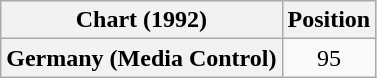<table class="wikitable plainrowheaders" style="text-align:center">
<tr>
<th>Chart (1992)</th>
<th>Position</th>
</tr>
<tr>
<th scope="row">Germany (Media Control)</th>
<td>95</td>
</tr>
</table>
